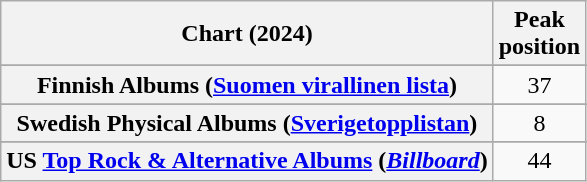<table class="wikitable sortable plainrowheaders" style="text-align:center">
<tr>
<th scope="col">Chart (2024)</th>
<th scope="col">Peak<br>position</th>
</tr>
<tr>
</tr>
<tr>
</tr>
<tr>
<th scope="row">Finnish Albums (<a href='#'>Suomen virallinen lista</a>)</th>
<td>37</td>
</tr>
<tr>
</tr>
<tr>
</tr>
<tr>
</tr>
<tr>
</tr>
<tr>
<th scope="row">Swedish Physical Albums (<a href='#'>Sverigetopplistan</a>)</th>
<td>8</td>
</tr>
<tr>
</tr>
<tr>
</tr>
<tr>
<th scope="row">US <a href='#'>Top Rock & Alternative Albums</a> (<em><a href='#'>Billboard</a></em>)</th>
<td>44</td>
</tr>
</table>
